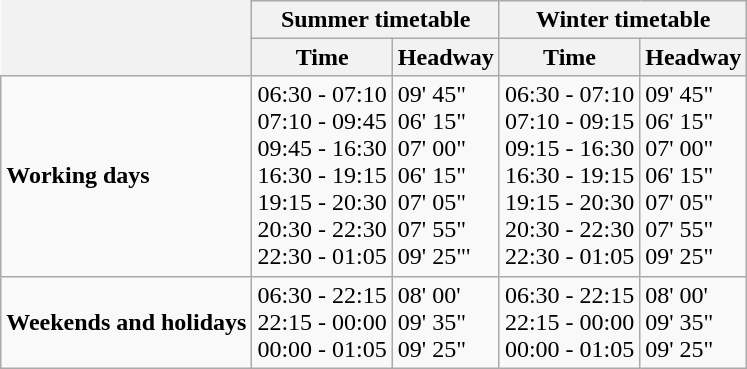<table class="wikitable" style="border: none;">
<tr>
<th colspan="1" rowspan="3" style="border: none;"></th>
</tr>
<tr>
<th colspan="2">Summer timetable</th>
<th colspan="2">Winter timetable</th>
</tr>
<tr>
<th>Time</th>
<th>Headway</th>
<th>Time</th>
<th>Headway</th>
</tr>
<tr>
<td><strong>Working days</strong></td>
<td style="vertical-align: top;">06:30 - 07:10<br>07:10 - 09:45<br>09:45 - 16:30<br>16:30 - 19:15<br>19:15 - 20:30<br>20:30 - 22:30<br>22:30 - 01:05</td>
<td style="vertical-align: top;">09' 45"<br>06' 15"<br>07' 00"<br>06' 15"<br>07' 05"<br>07' 55"<br>09' 25"'</td>
<td style="vertical-align: top;">06:30 - 07:10<br>07:10 - 09:15<br>09:15 - 16:30<br>16:30 - 19:15<br>19:15 - 20:30<br>20:30 - 22:30<br>22:30 - 01:05</td>
<td style="vertical-align: top;">09' 45"<br>06' 15"<br>07' 00"<br>06' 15"<br>07' 05"<br>07' 55"<br>09' 25"</td>
</tr>
<tr>
<td><strong>Weekends and holidays</strong></td>
<td>06:30 - 22:15<br>22:15 - 00:00<br>00:00 - 01:05</td>
<td>08' 00'<br>09' 35"<br>09' 25"</td>
<td>06:30 - 22:15<br>22:15 - 00:00<br>00:00 - 01:05</td>
<td>08' 00'<br>09' 35"<br>09' 25"<br></td>
</tr>
<tr>
</tr>
</table>
